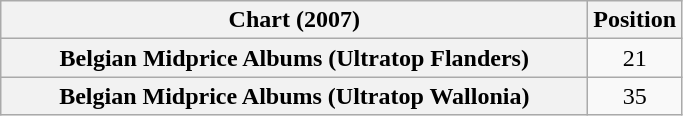<table class="wikitable sortable plainrowheaders" style="text-align:center">
<tr>
<th scope="col" style="width:24em;">Chart (2007)</th>
<th scope="col">Position</th>
</tr>
<tr>
<th scope="row">Belgian Midprice Albums (Ultratop Flanders)</th>
<td>21</td>
</tr>
<tr>
<th scope="row">Belgian Midprice Albums (Ultratop Wallonia)</th>
<td>35</td>
</tr>
</table>
